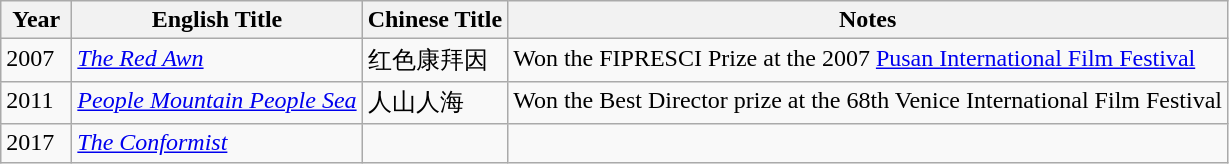<table class="wikitable">
<tr>
<th align="left" valign="top" width="40">Year</th>
<th align="left" valign="top">English Title</th>
<th align="left" valign="top">Chinese Title</th>
<th align="left" valign="top">Notes</th>
</tr>
<tr>
<td align="left" valign="top">2007</td>
<td align="left" valign="top"><em><a href='#'>The Red Awn</a></em></td>
<td align="left" valign="top">红色康拜因</td>
<td align="left" valign="top">Won the FIPRESCI Prize at the 2007 <a href='#'>Pusan International Film Festival</a></td>
</tr>
<tr>
<td align="left" valign="top">2011</td>
<td align="left" valign="top"><em><a href='#'>People Mountain People Sea</a></em></td>
<td align="left" valign="top">人山人海</td>
<td align="left" valign="top">Won the Best Director prize at the 68th Venice International Film Festival</td>
</tr>
<tr>
<td align="left" valign="top">2017</td>
<td align="left" valign="top"><em><a href='#'>The Conformist</a></em></td>
<td align="left" valign="top"></td>
<td align="left" valign="top"></td>
</tr>
</table>
